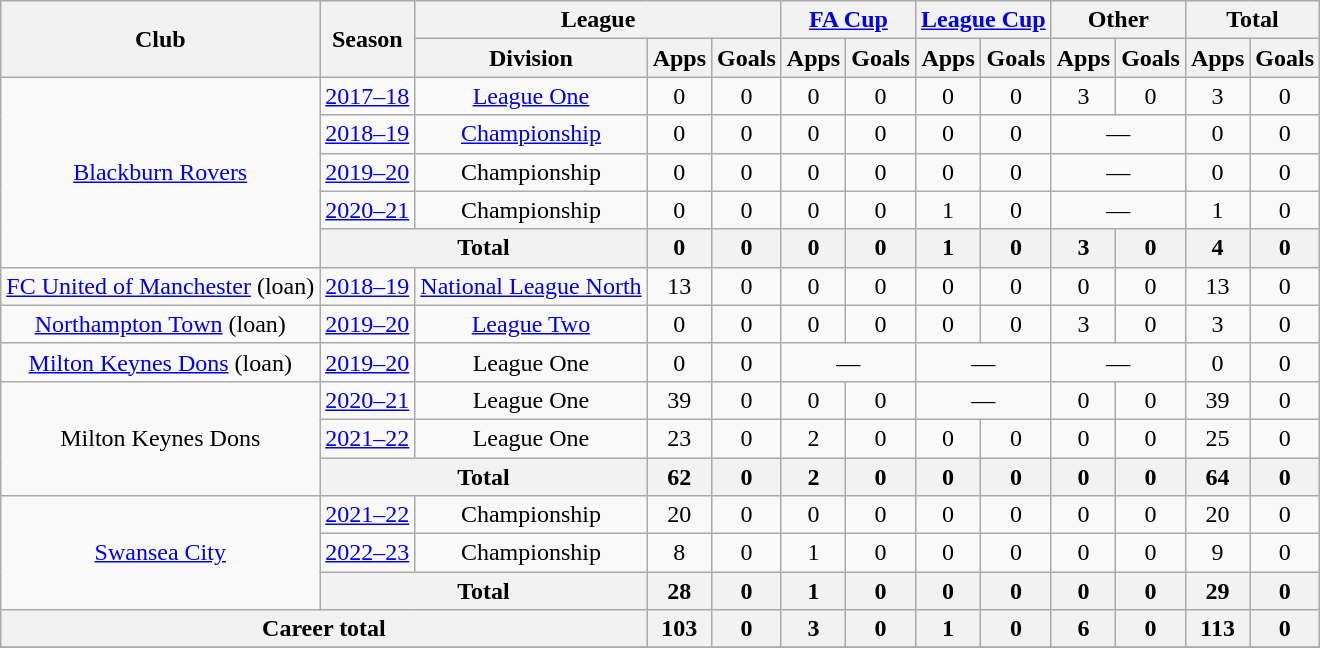<table class="wikitable" style="text-align: center;">
<tr>
<th rowspan="2">Club</th>
<th rowspan="2">Season</th>
<th colspan="3">League</th>
<th colspan="2"><a href='#'>FA Cup</a></th>
<th colspan="2"><a href='#'>League Cup</a></th>
<th colspan="2">Other</th>
<th colspan="2">Total</th>
</tr>
<tr>
<th>Division</th>
<th>Apps</th>
<th>Goals</th>
<th>Apps</th>
<th>Goals</th>
<th>Apps</th>
<th>Goals</th>
<th>Apps</th>
<th>Goals</th>
<th>Apps</th>
<th>Goals</th>
</tr>
<tr>
<td rowspan="5"><a href='#'>Blackburn Rovers</a></td>
<td><a href='#'>2017–18</a></td>
<td><a href='#'>League One</a></td>
<td>0</td>
<td>0</td>
<td>0</td>
<td>0</td>
<td>0</td>
<td>0</td>
<td>3</td>
<td>0</td>
<td>3</td>
<td>0</td>
</tr>
<tr>
<td><a href='#'>2018–19</a></td>
<td><a href='#'>Championship</a></td>
<td>0</td>
<td>0</td>
<td>0</td>
<td>0</td>
<td>0</td>
<td>0</td>
<td colspan="2">—</td>
<td>0</td>
<td>0</td>
</tr>
<tr>
<td><a href='#'>2019–20</a></td>
<td>Championship</td>
<td>0</td>
<td>0</td>
<td>0</td>
<td>0</td>
<td>0</td>
<td>0</td>
<td colspan="2">—</td>
<td>0</td>
<td>0</td>
</tr>
<tr>
<td><a href='#'>2020–21</a></td>
<td>Championship</td>
<td>0</td>
<td>0</td>
<td>0</td>
<td>0</td>
<td>1</td>
<td>0</td>
<td colspan="2">—</td>
<td>1</td>
<td>0</td>
</tr>
<tr>
<th colspan="2">Total</th>
<th>0</th>
<th>0</th>
<th>0</th>
<th>0</th>
<th>1</th>
<th>0</th>
<th>3</th>
<th>0</th>
<th>4</th>
<th>0</th>
</tr>
<tr>
<td><a href='#'>FC United of Manchester</a>  (loan)</td>
<td><a href='#'>2018–19</a></td>
<td><a href='#'>National League North</a></td>
<td>13</td>
<td>0</td>
<td>0</td>
<td>0</td>
<td>0</td>
<td>0</td>
<td>0</td>
<td>0</td>
<td>13</td>
<td>0</td>
</tr>
<tr>
<td><a href='#'>Northampton Town</a>  (loan)</td>
<td><a href='#'>2019–20</a></td>
<td><a href='#'>League Two</a></td>
<td>0</td>
<td>0</td>
<td>0</td>
<td>0</td>
<td>0</td>
<td>0</td>
<td>3</td>
<td>0</td>
<td>3</td>
<td>0</td>
</tr>
<tr>
<td><a href='#'>Milton Keynes Dons</a> (loan)</td>
<td><a href='#'>2019–20</a></td>
<td>League One</td>
<td>0</td>
<td>0</td>
<td colspan="2">—</td>
<td colspan="2">—</td>
<td colspan="2">—</td>
<td>0</td>
<td>0</td>
</tr>
<tr>
<td rowspan="3">Milton Keynes Dons</td>
<td><a href='#'>2020–21</a></td>
<td>League One</td>
<td>39</td>
<td>0</td>
<td>0</td>
<td>0</td>
<td colspan="2">—</td>
<td>0</td>
<td>0</td>
<td>39</td>
<td>0</td>
</tr>
<tr>
<td><a href='#'>2021–22</a></td>
<td>League One</td>
<td>23</td>
<td>0</td>
<td>2</td>
<td>0</td>
<td>0</td>
<td>0</td>
<td>0</td>
<td>0</td>
<td>25</td>
<td>0</td>
</tr>
<tr>
<th colspan="2">Total</th>
<th>62</th>
<th>0</th>
<th>2</th>
<th>0</th>
<th>0</th>
<th>0</th>
<th>0</th>
<th>0</th>
<th>64</th>
<th>0</th>
</tr>
<tr>
<td rowspan="3"><a href='#'>Swansea City</a></td>
<td><a href='#'>2021–22</a></td>
<td>Championship</td>
<td>20</td>
<td>0</td>
<td>0</td>
<td>0</td>
<td>0</td>
<td>0</td>
<td>0</td>
<td>0</td>
<td>20</td>
<td>0</td>
</tr>
<tr>
<td><a href='#'>2022–23</a></td>
<td>Championship</td>
<td>8</td>
<td>0</td>
<td>1</td>
<td>0</td>
<td>0</td>
<td>0</td>
<td>0</td>
<td>0</td>
<td>9</td>
<td>0</td>
</tr>
<tr>
<th colspan="2">Total</th>
<th>28</th>
<th>0</th>
<th>1</th>
<th>0</th>
<th>0</th>
<th>0</th>
<th>0</th>
<th>0</th>
<th>29</th>
<th>0</th>
</tr>
<tr>
<th colspan="3">Career total</th>
<th>103</th>
<th>0</th>
<th>3</th>
<th>0</th>
<th>1</th>
<th>0</th>
<th>6</th>
<th>0</th>
<th>113</th>
<th>0</th>
</tr>
<tr>
</tr>
</table>
